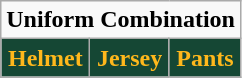<table class="wikitable"  style="display: inline-table;">
<tr>
<td align="center" Colspan="3"><strong>Uniform Combination</strong></td>
</tr>
<tr align="center">
<td style="background:#154734; color:#FFB81C"><strong>Helmet</strong></td>
<td style="background:#154734; color:#FFB81C"><strong>Jersey</strong></td>
<td style="background:#154734; color:#FFB81C"><strong>Pants</strong></td>
</tr>
</table>
